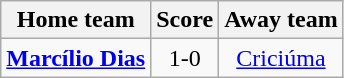<table class="wikitable" style="text-align: center">
<tr>
<th>Home team</th>
<th>Score</th>
<th>Away team</th>
</tr>
<tr>
<td><strong><a href='#'>Marcílio Dias</a></strong></td>
<td>1-0</td>
<td><a href='#'>Criciúma</a></td>
</tr>
</table>
